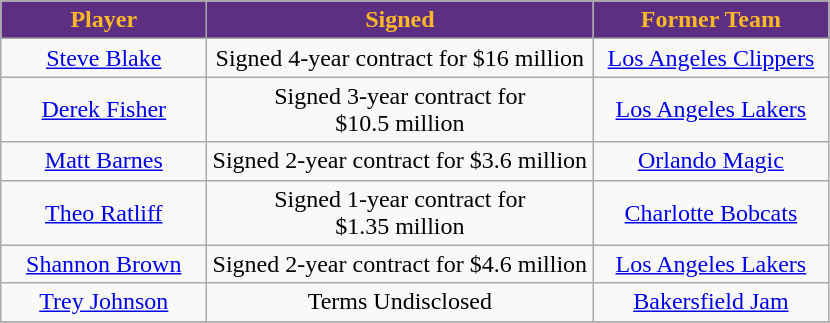<table class="wikitable sortable sortable">
<tr>
<th style="background:#5c2f83; color:#fcb926; width:130px;">Player</th>
<th style="background:#5c2f83; color:#fcb926; width:250px;">Signed</th>
<th style="background:#5c2f83; color:#fcb926; width:150px;">Former Team</th>
</tr>
<tr style="text-align: center">
<td><a href='#'>Steve Blake</a></td>
<td>Signed 4-year contract for $16 million</td>
<td><a href='#'>Los Angeles Clippers</a></td>
</tr>
<tr style="text-align: center">
<td><a href='#'>Derek Fisher</a></td>
<td>Signed 3-year contract for $10.5 million</td>
<td><a href='#'>Los Angeles Lakers</a></td>
</tr>
<tr style="text-align: center">
<td><a href='#'>Matt Barnes</a></td>
<td>Signed 2-year contract for $3.6 million</td>
<td><a href='#'>Orlando Magic</a></td>
</tr>
<tr style="text-align: center">
<td><a href='#'>Theo Ratliff</a></td>
<td>Signed 1-year contract for $1.35 million</td>
<td><a href='#'>Charlotte Bobcats</a></td>
</tr>
<tr style="text-align: center">
<td><a href='#'>Shannon Brown</a></td>
<td>Signed 2-year contract for $4.6 million</td>
<td><a href='#'>Los Angeles Lakers</a></td>
</tr>
<tr style="text-align: center">
<td><a href='#'>Trey Johnson</a></td>
<td>Terms Undisclosed</td>
<td><a href='#'>Bakersfield Jam</a></td>
</tr>
<tr>
</tr>
</table>
